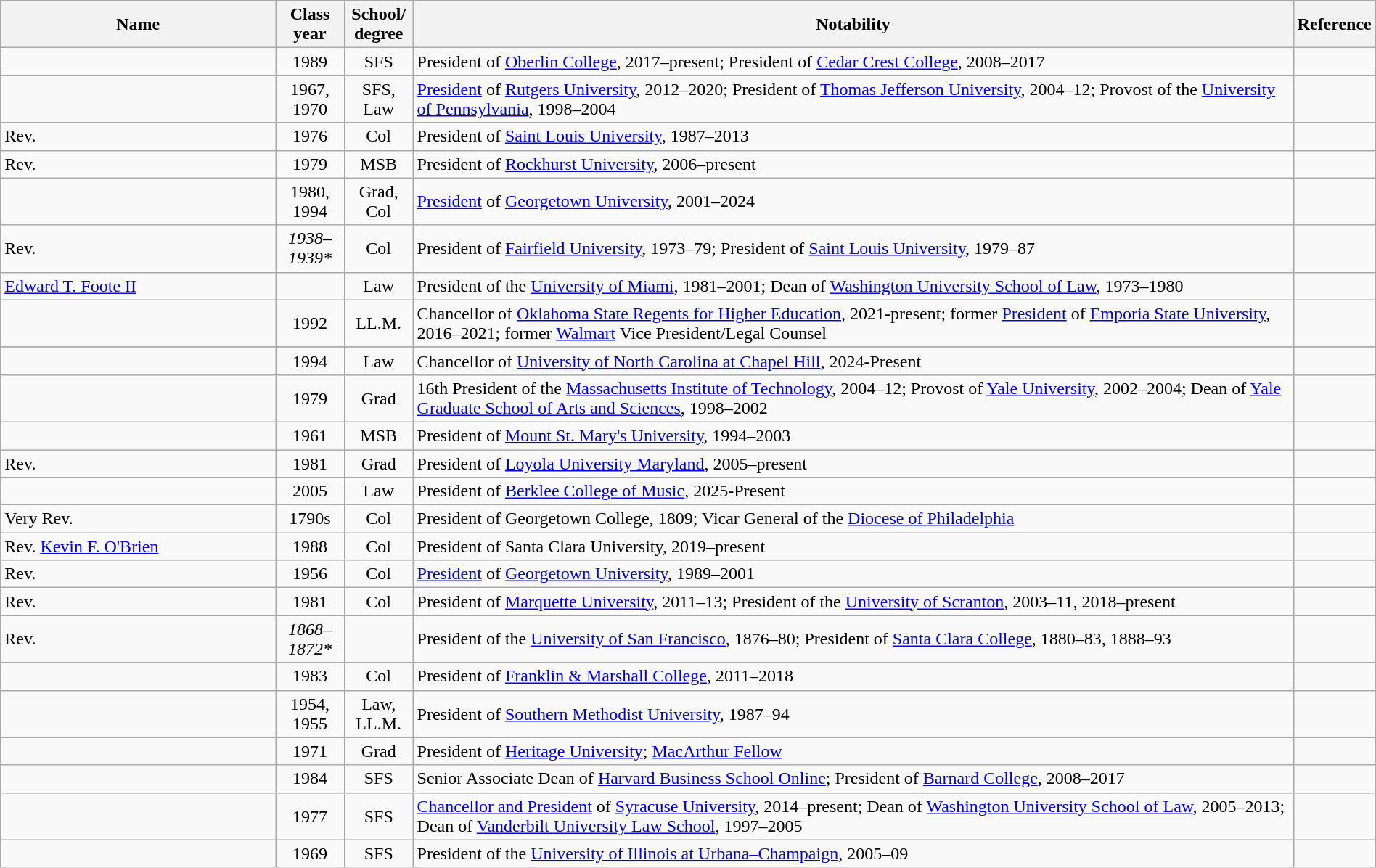<table class="wikitable sortable" style="width:100%">
<tr>
<th style="width:20%;">Name</th>
<th style="width:5%;">Class year</th>
<th style="width:5%;">School/<br>degree</th>
<th style="width:*;" class="unsortable">Notability</th>
<th style="width:5%;" class="unsortable">Reference</th>
</tr>
<tr>
<td></td>
<td style="text-align:center;">1989</td>
<td style="text-align:center;">SFS</td>
<td>President of <a href='#'>Oberlin College</a>, 2017–present; President of <a href='#'>Cedar Crest College</a>, 2008–2017</td>
<td style="text-align:center;"></td>
</tr>
<tr>
<td></td>
<td style="text-align:center;">1967,<br>1970</td>
<td style="text-align:center;">SFS,<br>Law</td>
<td><a href='#'>President</a> of <a href='#'>Rutgers University</a>, 2012–2020; President of <a href='#'>Thomas Jefferson University</a>, 2004–12; Provost of the <a href='#'>University of Pennsylvania</a>, 1998–2004</td>
<td style="text-align:center;"></td>
</tr>
<tr>
<td>Rev. </td>
<td style="text-align:center;">1976</td>
<td style="text-align:center;">Col</td>
<td>President of <a href='#'>Saint Louis University</a>, 1987–2013</td>
<td style="text-align:center;"></td>
</tr>
<tr>
<td>Rev. </td>
<td style="text-align:center;">1979</td>
<td style="text-align:center;">MSB</td>
<td>President of <a href='#'>Rockhurst University</a>, 2006–present</td>
<td style="text-align:center;"></td>
</tr>
<tr>
<td></td>
<td style="text-align:center;">1980,<br>1994</td>
<td style="text-align:center;">Grad,<br>Col</td>
<td><a href='#'>President</a> of <a href='#'>Georgetown University</a>, 2001–2024</td>
<td style="text-align:center;"></td>
</tr>
<tr>
<td>Rev. </td>
<td style="text-align:center;"><em>1938–1939*</em></td>
<td style="text-align:center;">Col</td>
<td>President of <a href='#'>Fairfield University</a>, 1973–79; President of <a href='#'>Saint Louis University</a>, 1979–87</td>
<td style="text-align:center;"></td>
</tr>
<tr>
<td><a href='#'>Edward T. Foote II</a></td>
<td></td>
<td style="text-align:center;">Law</td>
<td>President of the <a href='#'>University of Miami</a>, 1981–2001; Dean of <a href='#'>Washington University School of Law</a>, 1973–1980</td>
<td></td>
</tr>
<tr>
<td></td>
<td style="text-align:center;">1992</td>
<td style="text-align:center;">LL.M.</td>
<td>Chancellor of <a href='#'>Oklahoma State Regents for Higher Education</a>, 2021-present; former <a href='#'>President</a> of <a href='#'>Emporia State University</a>, 2016–2021; former <a href='#'>Walmart</a> Vice President/Legal Counsel</td>
<td style="text-align:center;"></td>
</tr>
<tr>
</tr>
<tr>
<td></td>
<td style="text-align:center;">1994</td>
<td style="text-align:center;">Law</td>
<td>Chancellor of <a href='#'>University of North Carolina at Chapel Hill</a>, 2024-Present</td>
<td style="text-align:center;"></td>
</tr>
<tr>
<td></td>
<td style="text-align:center;">1979</td>
<td style="text-align:center;">Grad</td>
<td>16th President of the <a href='#'>Massachusetts Institute of Technology</a>, 2004–12; Provost of <a href='#'>Yale University</a>, 2002–2004; Dean of <a href='#'>Yale Graduate School of Arts and Sciences</a>, 1998–2002</td>
<td style="text-align:center;"></td>
</tr>
<tr>
<td></td>
<td style="text-align:center;">1961</td>
<td style="text-align:center;">MSB</td>
<td>President of <a href='#'>Mount St. Mary's University</a>, 1994–2003</td>
<td style="text-align:center;"></td>
</tr>
<tr>
<td>Rev. </td>
<td style="text-align:center;">1981</td>
<td style="text-align:center;">Grad</td>
<td>President of <a href='#'>Loyola University Maryland</a>, 2005–present</td>
<td style="text-align:center;"></td>
</tr>
<tr>
<td></td>
<td style="text-align:center;">2005</td>
<td style="text-align:center;">Law</td>
<td>President of <a href='#'>Berklee College of Music</a>, 2025-Present</td>
<td style="text-align:center;"></td>
</tr>
<tr>
<td>Very Rev. </td>
<td style="text-align:center;">1790s</td>
<td style="text-align:center;">Col</td>
<td>President of Georgetown College, 1809; Vicar General of the <a href='#'>Diocese of Philadelphia</a></td>
<td style="text-align:center;"></td>
</tr>
<tr>
<td>Rev. <a href='#'>Kevin F. O'Brien</a></td>
<td style="text-align:center;">1988</td>
<td style="text-align:center;">Col</td>
<td>President of Santa Clara University, 2019–present</td>
<td style="text-align:center;"></td>
</tr>
<tr>
<td>Rev. </td>
<td style="text-align:center;">1956</td>
<td style="text-align:center;">Col</td>
<td><a href='#'>President</a> of <a href='#'>Georgetown University</a>, 1989–2001</td>
<td style="text-align:center;"></td>
</tr>
<tr>
<td>Rev. </td>
<td style="text-align:center;">1981</td>
<td style="text-align:center;">Col</td>
<td>President of <a href='#'>Marquette University</a>, 2011–13; President of the <a href='#'>University of Scranton</a>, 2003–11, 2018–present</td>
<td style="text-align:center;"></td>
</tr>
<tr>
<td>Rev. </td>
<td style="text-align:center;"><em>1868–1872*</em></td>
<td style="text-align:center;"></td>
<td>President of the <a href='#'>University of San Francisco</a>, 1876–80; President of <a href='#'>Santa Clara College</a>, 1880–83, 1888–93</td>
<td style="text-align:center;"></td>
</tr>
<tr>
<td></td>
<td style="text-align:center;">1983</td>
<td style="text-align:center;">Col</td>
<td>President of <a href='#'>Franklin & Marshall College</a>, 2011–2018</td>
<td style="text-align:center;"></td>
</tr>
<tr>
<td></td>
<td style="text-align:center;">1954,<br>1955</td>
<td style="text-align:center;">Law,<br>LL.M.</td>
<td>President of <a href='#'>Southern Methodist University</a>, 1987–94</td>
<td style="text-align:center;"></td>
</tr>
<tr>
<td></td>
<td style="text-align:center;">1971</td>
<td style="text-align:center;">Grad</td>
<td>President of <a href='#'>Heritage University</a>; <a href='#'>MacArthur Fellow</a></td>
<td style="text-align:center;"></td>
</tr>
<tr>
<td></td>
<td style="text-align:center;">1984</td>
<td style="text-align:center;">SFS</td>
<td>Senior Associate Dean of <a href='#'>Harvard Business School Online</a>; President of <a href='#'>Barnard College</a>, 2008–2017</td>
<td style="text-align:center;"></td>
</tr>
<tr>
<td></td>
<td style="text-align:center;">1977</td>
<td style="text-align:center;">SFS</td>
<td><a href='#'>Chancellor and President</a> of <a href='#'>Syracuse University</a>, 2014–present; Dean of <a href='#'>Washington University School of Law</a>, 2005–2013; Dean of <a href='#'>Vanderbilt University Law School</a>, 1997–2005</td>
<td style="text-align:center;"></td>
</tr>
<tr>
<td></td>
<td style="text-align:center;">1969</td>
<td style="text-align:center;">SFS</td>
<td>President of the <a href='#'>University of Illinois at Urbana–Champaign</a>, 2005–09</td>
<td style="text-align:center;"></td>
</tr>
</table>
